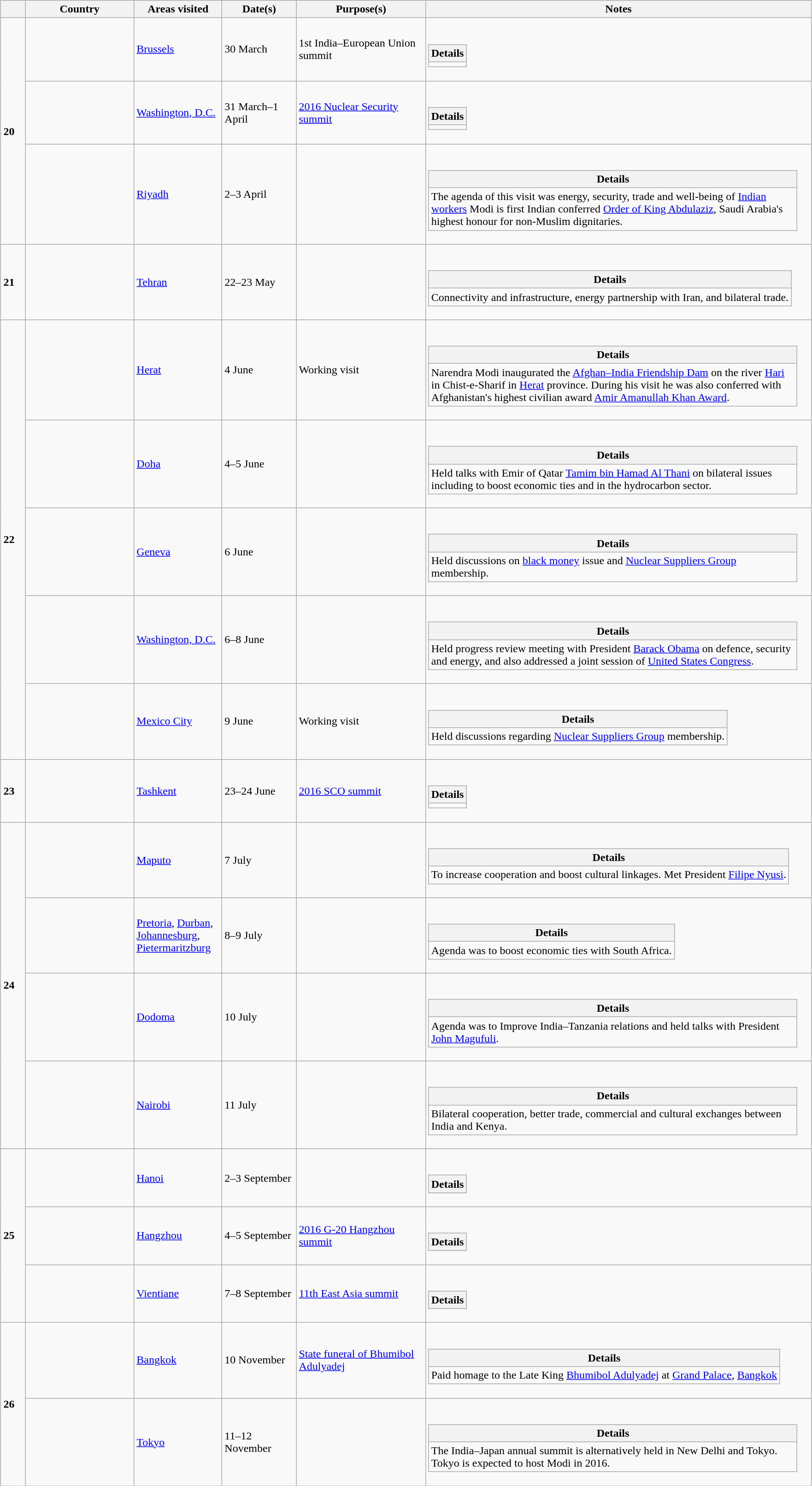<table class="wikitable outercollapse sortable" style="margin: 1em auto 1em auto">
<tr>
<th style="width: 3%;"></th>
<th width=150>Country</th>
<th width=120>Areas visited</th>
<th width=100>Date(s)</th>
<th width=180>Purpose(s)</th>
<th width=550>Notes</th>
</tr>
<tr>
<td rowspan=3><strong>20</strong></td>
<td><br></td>
<td><a href='#'>Brussels</a></td>
<td>30 March</td>
<td>1st India–European Union summit</td>
<td><br><table class="wikitable collapsible innercollapse">
<tr>
<th>Details</th>
</tr>
<tr>
<td></td>
</tr>
</table>
</td>
</tr>
<tr>
<td></td>
<td><a href='#'>Washington, D.C.</a></td>
<td>31 March–1 April</td>
<td><a href='#'>2016 Nuclear Security summit</a></td>
<td><br><table class="wikitable collapsible innercollapse">
<tr>
<th>Details</th>
</tr>
<tr>
<td></td>
</tr>
</table>
</td>
</tr>
<tr>
<td></td>
<td><a href='#'>Riyadh</a></td>
<td>2–3 April</td>
<td></td>
<td><br><table class="wikitable collapsible innercollapse">
<tr>
<th>Details</th>
</tr>
<tr>
<td>The agenda of this visit was energy, security, trade and well-being of <a href='#'>Indian workers</a> Modi is first Indian conferred <a href='#'>Order of King Abdulaziz</a>, Saudi Arabia's highest honour for non-Muslim dignitaries.</td>
</tr>
</table>
</td>
</tr>
<tr>
<td rowspan=1><strong>21</strong></td>
<td></td>
<td><a href='#'>Tehran</a></td>
<td>22–23 May</td>
<td></td>
<td><br><table class="wikitable collapsible innercollapse">
<tr>
<th>Details</th>
</tr>
<tr>
<td>Connectivity and infrastructure, energy partnership with Iran, and bilateral trade.</td>
</tr>
</table>
</td>
</tr>
<tr>
<td rowspan=5><strong>22</strong></td>
<td></td>
<td><a href='#'>Herat</a></td>
<td>4 June</td>
<td>Working visit</td>
<td><br><table class="wikitable collapsible innercollapse">
<tr>
<th>Details</th>
</tr>
<tr>
<td>Narendra Modi inaugurated the <a href='#'>Afghan–India Friendship Dam</a> on the river <a href='#'>Hari</a> in Chist-e-Sharif in <a href='#'>Herat</a> province. During his visit he was also conferred with Afghanistan's highest civilian award <a href='#'>Amir Amanullah Khan Award</a>.</td>
</tr>
</table>
</td>
</tr>
<tr>
<td></td>
<td><a href='#'>Doha</a></td>
<td>4–5 June</td>
<td></td>
<td><br><table class="wikitable collapsible innercollapse">
<tr>
<th>Details</th>
</tr>
<tr>
<td>Held talks with Emir of Qatar <a href='#'>Tamim bin Hamad Al Thani</a> on bilateral issues including to boost economic ties and in the hydrocarbon sector.</td>
</tr>
</table>
</td>
</tr>
<tr>
<td></td>
<td><a href='#'>Geneva</a></td>
<td>6 June</td>
<td></td>
<td><br><table class="wikitable collapsible innercollapse">
<tr>
<th>Details</th>
</tr>
<tr>
<td>Held discussions on <a href='#'>black money</a> issue and <a href='#'>Nuclear Suppliers Group</a> membership.</td>
</tr>
</table>
</td>
</tr>
<tr>
<td></td>
<td><a href='#'>Washington, D.C.</a></td>
<td>6–8 June</td>
<td></td>
<td><br><table class="wikitable collapsible innercollapse">
<tr>
<th>Details</th>
</tr>
<tr>
<td>Held progress review meeting with President <a href='#'>Barack Obama</a> on defence, security and energy, and also addressed a joint session of <a href='#'>United States Congress</a>.</td>
</tr>
</table>
</td>
</tr>
<tr>
<td></td>
<td><a href='#'>Mexico City</a></td>
<td>9 June</td>
<td>Working visit</td>
<td><br><table class="wikitable collapsible innercollapse">
<tr>
<th>Details</th>
</tr>
<tr>
<td>Held discussions regarding <a href='#'>Nuclear Suppliers Group</a> membership.</td>
</tr>
</table>
</td>
</tr>
<tr>
<td rowspan=1><strong>23</strong></td>
<td></td>
<td><a href='#'>Tashkent</a></td>
<td>23–24 June</td>
<td><a href='#'>2016 SCO summit</a></td>
<td><br><table class="wikitable collapsible innercollapse">
<tr>
<th>Details</th>
</tr>
<tr>
<td></td>
</tr>
</table>
</td>
</tr>
<tr>
<td rowspan=4><strong>24</strong></td>
<td></td>
<td><a href='#'>Maputo</a></td>
<td>7 July</td>
<td></td>
<td><br><table class="wikitable collapsible innercollapse">
<tr>
<th>Details</th>
</tr>
<tr>
<td>To increase cooperation and boost cultural linkages. Met President <a href='#'>Filipe Nyusi</a>.</td>
</tr>
</table>
</td>
</tr>
<tr>
<td></td>
<td><a href='#'>Pretoria</a>, <a href='#'>Durban</a>, <a href='#'>Johannesburg</a>, <a href='#'>Pietermaritzburg</a></td>
<td>8–9 July</td>
<td></td>
<td><br><table class="wikitable collapsible innercollapse">
<tr>
<th>Details</th>
</tr>
<tr>
<td>Agenda was to boost economic ties with South Africa.</td>
</tr>
</table>
</td>
</tr>
<tr>
<td></td>
<td><a href='#'>Dodoma</a></td>
<td>10 July</td>
<td></td>
<td><br><table class="wikitable collapsible innercollapse">
<tr>
<th>Details</th>
</tr>
<tr>
<td>Agenda was to Improve India–Tanzania relations and held talks with President <a href='#'>John Magufuli</a>.</td>
</tr>
</table>
</td>
</tr>
<tr>
<td></td>
<td><a href='#'>Nairobi</a></td>
<td>11 July</td>
<td></td>
<td><br><table class="wikitable collapsible innercollapse">
<tr>
<th>Details</th>
</tr>
<tr>
<td>Bilateral cooperation, better trade, commercial and cultural exchanges between India and Kenya.</td>
</tr>
</table>
</td>
</tr>
<tr>
<td rowspan=3><strong>25</strong></td>
<td></td>
<td><a href='#'>Hanoi</a></td>
<td>2–3 September</td>
<td></td>
<td><br><table class="wikitable collapsible innercollapse">
<tr>
<th>Details</th>
</tr>
<tr>
</tr>
</table>
</td>
</tr>
<tr>
<td></td>
<td><a href='#'>Hangzhou</a></td>
<td>4–5 September</td>
<td><a href='#'>2016 G-20 Hangzhou summit</a></td>
<td><br><table class="wikitable collapsible innercollapse">
<tr>
<th>Details</th>
</tr>
<tr>
</tr>
</table>
</td>
</tr>
<tr>
<td></td>
<td><a href='#'>Vientiane</a></td>
<td>7–8 September</td>
<td><a href='#'>11th East Asia summit</a></td>
<td><br><table class="wikitable collapsible innercollapse">
<tr>
<th>Details</th>
</tr>
<tr>
</tr>
</table>
</td>
</tr>
<tr>
<td rowspan=2><strong>26</strong></td>
<td></td>
<td><a href='#'>Bangkok</a></td>
<td>10 November</td>
<td><a href='#'>State funeral of Bhumibol Adulyadej</a></td>
<td><br><table class="wikitable collapsible innercollapse">
<tr>
<th>Details</th>
</tr>
<tr>
<td>Paid homage to the Late King <a href='#'>Bhumibol Adulyadej</a> at <a href='#'>Grand Palace</a>, <a href='#'>Bangkok</a></td>
</tr>
</table>
</td>
</tr>
<tr>
<td></td>
<td><a href='#'>Tokyo</a></td>
<td>11–12 November</td>
<td></td>
<td><br><table class="wikitable collapsible innercollapse">
<tr>
<th>Details</th>
</tr>
<tr>
<td>The India–Japan annual summit is alternatively held in New Delhi and Tokyo. Tokyo is expected to host Modi in 2016.</td>
</tr>
</table>
</td>
</tr>
</table>
